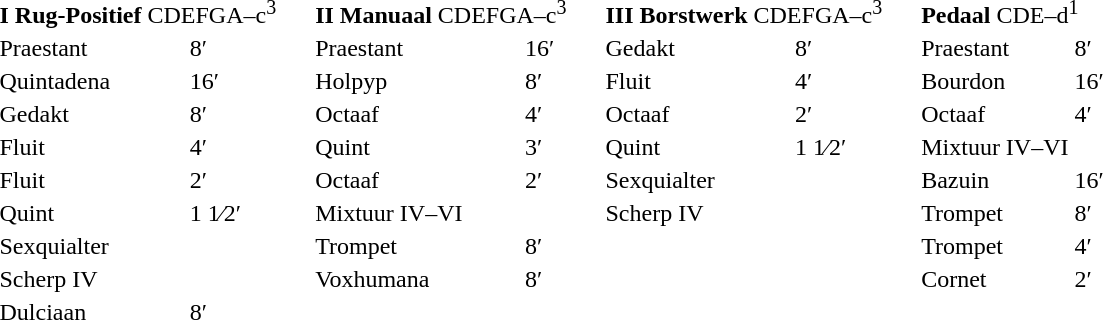<table border="0" cellspacing="0" cellpadding="10" style="border-collapse:collapse;">
<tr>
<td style="vertical-align:top"><br><table border="0">
<tr>
<td colspan=4><strong>I Rug-Positief</strong> CDEFGA–c<sup>3</sup><br></td>
</tr>
<tr>
<td>Praestant</td>
<td>8′</td>
</tr>
<tr>
<td>Quintadena</td>
<td>16′</td>
</tr>
<tr>
<td>Gedakt</td>
<td>8′</td>
</tr>
<tr>
<td>Fluit</td>
<td>4′</td>
</tr>
<tr>
<td>Fluit</td>
<td>2′</td>
</tr>
<tr>
<td>Quint</td>
<td>1 1⁄2′</td>
</tr>
<tr>
<td>Sexquialter</td>
</tr>
<tr>
<td>Scherp IV</td>
</tr>
<tr>
<td>Dulciaan</td>
<td>8′</td>
</tr>
</table>
</td>
<td style="vertical-align:top"><br><table border="0">
<tr>
<td colspan=4><strong>II Manuaal</strong> CDEFGA–c<sup>3</sup><br></td>
</tr>
<tr>
<td>Praestant</td>
<td>16′</td>
</tr>
<tr>
<td>Holpyp</td>
<td>8′</td>
</tr>
<tr>
<td>Octaaf</td>
<td>4′</td>
</tr>
<tr>
<td>Quint</td>
<td>3′</td>
</tr>
<tr>
<td>Octaaf</td>
<td>2′</td>
</tr>
<tr>
<td>Mixtuur IV–VI</td>
</tr>
<tr>
<td>Trompet</td>
<td>8′</td>
</tr>
<tr>
<td>Voxhumana</td>
<td>8′</td>
</tr>
</table>
</td>
<td style="vertical-align:top"><br><table border="0">
<tr>
<td colspan=4><strong>III Borstwerk</strong> CDEFGA–c<sup>3</sup><br></td>
</tr>
<tr>
<td>Gedakt</td>
<td>8′</td>
</tr>
<tr>
<td>Fluit</td>
<td>4′</td>
</tr>
<tr>
<td>Octaaf</td>
<td>2′</td>
</tr>
<tr>
<td>Quint</td>
<td>1 1⁄2′</td>
</tr>
<tr>
<td>Sexquialter</td>
</tr>
<tr>
<td>Scherp IV</td>
</tr>
</table>
</td>
<td style="vertical-align:top"><br><table border="0">
<tr>
<td colspan=4><strong>Pedaal</strong> CDE–d<sup>1</sup><br></td>
</tr>
<tr>
<td>Praestant</td>
<td>8′</td>
</tr>
<tr>
<td>Bourdon</td>
<td>16′</td>
</tr>
<tr>
<td>Octaaf</td>
<td>4′</td>
</tr>
<tr>
<td>Mixtuur IV–VI</td>
</tr>
<tr>
<td>Bazuin</td>
<td>16′</td>
</tr>
<tr>
<td>Trompet</td>
<td>8′</td>
</tr>
<tr>
<td>Trompet</td>
<td>4′</td>
</tr>
<tr>
<td>Cornet</td>
<td>2′</td>
</tr>
</table>
</td>
</tr>
</table>
